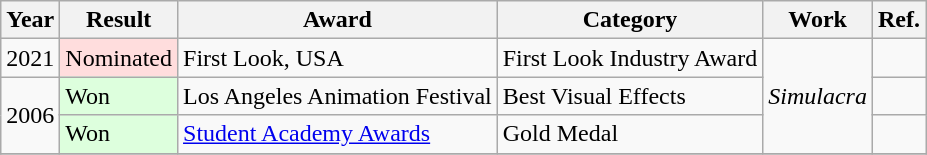<table class="wikitable">
<tr>
<th>Year</th>
<th>Result</th>
<th>Award</th>
<th>Category</th>
<th>Work</th>
<th>Ref.</th>
</tr>
<tr>
<td>2021</td>
<td style="background: #ffdddd">Nominated</td>
<td>First Look, USA</td>
<td>First Look Industry Award</td>
<td rowspan="3"><em>Simulacra</em></td>
<td></td>
</tr>
<tr>
<td rowspan="2">2006</td>
<td style="background: #ddffdd">Won</td>
<td>Los Angeles Animation Festival</td>
<td>Best Visual Effects</td>
<td></td>
</tr>
<tr>
<td style="background: #ddffdd">Won</td>
<td><a href='#'>Student Academy Awards</a></td>
<td>Gold Medal</td>
<td></td>
</tr>
<tr>
</tr>
</table>
